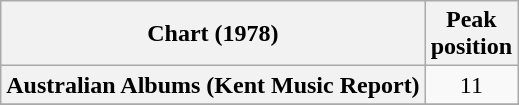<table class="wikitable sortable plainrowheaders">
<tr>
<th scope="col">Chart (1978)</th>
<th scope="col">Peak<br>position</th>
</tr>
<tr>
<th scope="row">Australian Albums (Kent Music Report)</th>
<td align="center">11</td>
</tr>
<tr>
</tr>
<tr>
</tr>
<tr>
</tr>
<tr>
</tr>
<tr>
</tr>
</table>
